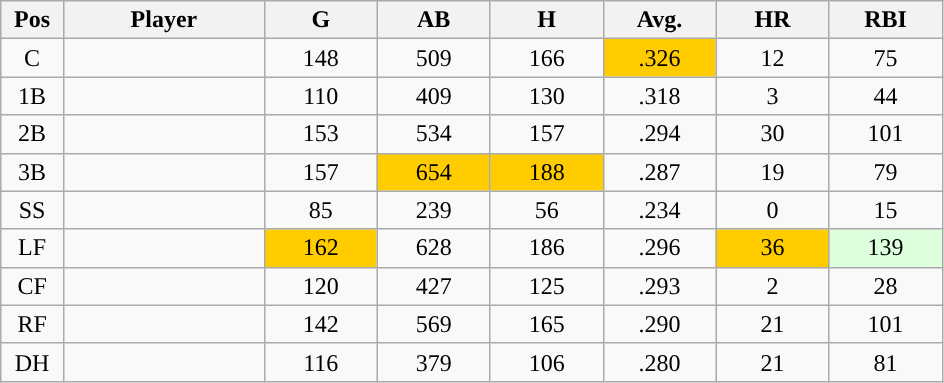<table class="wikitable sortable">
<tr>
<th width="5%">Pos</th>
<th width="16%">Player</th>
<th width="9%">G</th>
<th width="9%">AB</th>
<th width="9%">H</th>
<th width="9%">Avg.</th>
<th width="9%">HR</th>
<th width="9%">RBI</th>
</tr>
<tr align="center">
<td>C</td>
<td></td>
<td>148</td>
<td>509</td>
<td>166</td>
<td style="background:#fc0;">.326</td>
<td>12</td>
<td>75</td>
</tr>
<tr align="center">
<td>1B</td>
<td></td>
<td>110</td>
<td>409</td>
<td>130</td>
<td>.318</td>
<td>3</td>
<td>44</td>
</tr>
<tr align="center">
<td>2B</td>
<td></td>
<td>153</td>
<td>534</td>
<td>157</td>
<td>.294</td>
<td>30</td>
<td>101</td>
</tr>
<tr align="center">
<td>3B</td>
<td></td>
<td>157</td>
<td style="background:#fc0;">654</td>
<td style="background:#fc0;">188</td>
<td>.287</td>
<td>19</td>
<td>79</td>
</tr>
<tr align="center">
<td>SS</td>
<td></td>
<td>85</td>
<td>239</td>
<td>56</td>
<td>.234</td>
<td>0</td>
<td>15</td>
</tr>
<tr align="center">
<td>LF</td>
<td></td>
<td style="background:#fc0;">162</td>
<td>628</td>
<td>186</td>
<td>.296</td>
<td style="background:#fc0;">36</td>
<td style="background:#DDFFDD;">139</td>
</tr>
<tr align="center">
<td>CF</td>
<td></td>
<td>120</td>
<td>427</td>
<td>125</td>
<td>.293</td>
<td>2</td>
<td>28</td>
</tr>
<tr align="center">
<td>RF</td>
<td></td>
<td>142</td>
<td>569</td>
<td>165</td>
<td>.290</td>
<td>21</td>
<td>101</td>
</tr>
<tr align="center">
<td>DH</td>
<td></td>
<td>116</td>
<td>379</td>
<td>106</td>
<td>.280</td>
<td>21</td>
<td>81</td>
</tr>
</table>
